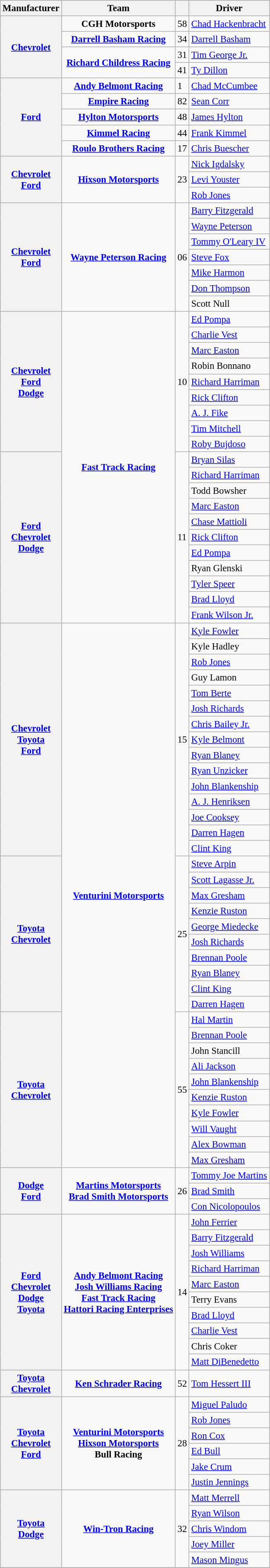<table class="wikitable" style="font-size: 95%;">
<tr>
<th>Manufacturer</th>
<th>Team</th>
<th></th>
<th>Driver</th>
</tr>
<tr>
<th rowspan=4><a href='#'>Chevrolet</a></th>
<td style="text-align:center;"><strong>CGH Motorsports</strong></td>
<td>58</td>
<td><a href='#'>Chad Hackenbracht</a></td>
</tr>
<tr>
<td style="text-align:center;"><strong><a href='#'>Darrell Basham Racing</a></strong></td>
<td>34</td>
<td><a href='#'>Darrell Basham</a></td>
</tr>
<tr>
<td rowspan=2 style="text-align:center;"><strong><a href='#'>Richard Childress Racing</a></strong></td>
<td>31</td>
<td><a href='#'>Tim George Jr.</a></td>
</tr>
<tr>
<td>41</td>
<td><a href='#'>Ty Dillon</a></td>
</tr>
<tr>
<th rowspan=5><a href='#'>Ford</a></th>
<td style="text-align:center;"><strong><a href='#'>Andy Belmont Racing</a></strong></td>
<td>1</td>
<td><a href='#'>Chad McCumbee</a></td>
</tr>
<tr>
<td style="text-align:center;"><strong><a href='#'>Empire Racing</a></strong></td>
<td>82</td>
<td><a href='#'>Sean Corr</a></td>
</tr>
<tr>
<td style="text-align:center;"><strong><a href='#'>Hylton Motorsports</a></strong></td>
<td>48</td>
<td><a href='#'>James Hylton</a></td>
</tr>
<tr>
<td style="text-align:center;"><strong><a href='#'>Kimmel Racing</a></strong></td>
<td>44</td>
<td><a href='#'>Frank Kimmel</a></td>
</tr>
<tr>
<td style="text-align:center;"><strong><a href='#'>Roulo Brothers Racing</a></strong></td>
<td>17</td>
<td><a href='#'>Chris Buescher</a></td>
</tr>
<tr>
<th rowspan=3><a href='#'>Chevrolet</a> <small></small> <br> <a href='#'>Ford</a> <small></small></th>
<td rowspan=3 style="text-align:center;"><strong><a href='#'>Hixson Motorsports</a></strong></td>
<td rowspan=3>23</td>
<td><a href='#'>Nick Igdalsky</a> <small></small></td>
</tr>
<tr>
<td><a href='#'>Levi Youster</a> <small></small></td>
</tr>
<tr>
<td><a href='#'>Rob Jones</a> <small></small></td>
</tr>
<tr>
<th rowspan=7><a href='#'>Chevrolet</a> <small></small> <br> <a href='#'>Ford</a> <small></small></th>
<td rowspan=7 style="text-align:center;"><strong><a href='#'>Wayne Peterson Racing</a></strong></td>
<td rowspan=7>06</td>
<td><a href='#'>Barry Fitzgerald</a> <small></small></td>
</tr>
<tr>
<td><a href='#'>Wayne Peterson</a> <small></small></td>
</tr>
<tr>
<td><a href='#'>Tommy O'Leary IV</a> <small></small></td>
</tr>
<tr>
<td><a href='#'>Steve Fox</a> <small></small></td>
</tr>
<tr>
<td><a href='#'>Mike Harmon</a> <small></small></td>
</tr>
<tr>
<td><a href='#'>Don Thompson</a> <small></small></td>
</tr>
<tr>
<td>Scott Null <small></small></td>
</tr>
<tr>
<th rowspan=9><a href='#'>Chevrolet</a> <small></small> <br> <a href='#'>Ford</a> <small></small> <br> <a href='#'>Dodge</a> <small></small></th>
<td rowspan=20 style="text-align:center;"><strong><a href='#'>Fast Track Racing</a></strong></td>
<td rowspan=9>10</td>
<td><a href='#'>Ed Pompa</a> <small></small></td>
</tr>
<tr>
<td><a href='#'>Charlie Vest</a> <small></small></td>
</tr>
<tr>
<td><a href='#'>Marc Easton</a> <small></small></td>
</tr>
<tr>
<td>Robin Bonnano <small></small></td>
</tr>
<tr>
<td><a href='#'>Richard Harriman</a> <small></small></td>
</tr>
<tr>
<td><a href='#'>Rick Clifton</a> <small></small></td>
</tr>
<tr>
<td><a href='#'>A. J. Fike</a> <small></small> </td>
</tr>
<tr>
<td><a href='#'>Tim Mitchell</a> <small></small></td>
</tr>
<tr>
<td><a href='#'>Roby Bujdoso</a> <small></small> </td>
</tr>
<tr>
<th rowspan=11><a href='#'>Ford</a> <small></small> <br> <a href='#'>Chevrolet</a> <small></small> <br> <a href='#'>Dodge</a> <small></small></th>
<td rowspan=11>11</td>
<td><a href='#'>Bryan Silas</a> <small></small></td>
</tr>
<tr>
<td><a href='#'>Richard Harriman</a> <small></small></td>
</tr>
<tr>
<td>Todd Bowsher <small></small></td>
</tr>
<tr>
<td><a href='#'>Marc Easton</a> <small></small></td>
</tr>
<tr>
<td><a href='#'>Chase Mattioli</a> <small></small></td>
</tr>
<tr>
<td><a href='#'>Rick Clifton</a> <small></small></td>
</tr>
<tr>
<td><a href='#'>Ed Pompa</a> <small></small></td>
</tr>
<tr>
<td>Ryan Glenski <small></small></td>
</tr>
<tr>
<td><a href='#'>Tyler Speer</a> <small></small></td>
</tr>
<tr>
<td><a href='#'>Brad Lloyd</a> <small></small></td>
</tr>
<tr>
<td><a href='#'>Frank Wilson Jr.</a> <small></small></td>
</tr>
<tr>
<th rowspan=15><a href='#'>Chevrolet</a> <small></small> <br> <a href='#'>Toyota</a> <small></small> <br> <a href='#'>Ford</a> <small></small></th>
<td rowspan=35 style="text-align:center;"><strong><a href='#'>Venturini Motorsports</a></strong></td>
<td rowspan=15>15</td>
<td><a href='#'>Kyle Fowler</a> <small></small></td>
</tr>
<tr>
<td>Kyle Hadley <small></small></td>
</tr>
<tr>
<td><a href='#'>Rob Jones</a> <small></small></td>
</tr>
<tr>
<td>Guy Lamon <small></small> </td>
</tr>
<tr>
<td><a href='#'>Tom Berte</a> <small></small></td>
</tr>
<tr>
<td><a href='#'>Josh Richards</a> <small></small></td>
</tr>
<tr>
<td><a href='#'>Chris Bailey Jr.</a> <small></small></td>
</tr>
<tr>
<td><a href='#'>Kyle Belmont</a> <small></small></td>
</tr>
<tr>
<td><a href='#'>Ryan Blaney</a> <small></small></td>
</tr>
<tr>
<td><a href='#'>Ryan Unzicker</a> <small></small> </td>
</tr>
<tr>
<td><a href='#'>John Blankenship</a> <small></small></td>
</tr>
<tr>
<td><a href='#'>A. J. Henriksen</a> <small></small> </td>
</tr>
<tr>
<td><a href='#'>Joe Cooksey</a> <small></small> </td>
</tr>
<tr>
<td><a href='#'>Darren Hagen</a> <small></small></td>
</tr>
<tr>
<td><a href='#'>Clint King</a> <small></small></td>
</tr>
<tr>
<th rowspan=10><a href='#'>Toyota</a> <small></small> <br> <a href='#'>Chevrolet</a> <small></small></th>
<td rowspan=10>25</td>
<td><a href='#'>Steve Arpin</a> <small></small></td>
</tr>
<tr>
<td><a href='#'>Scott Lagasse Jr.</a> <small></small></td>
</tr>
<tr>
<td><a href='#'>Max Gresham</a> <small></small></td>
</tr>
<tr>
<td><a href='#'>Kenzie Ruston</a> <small></small></td>
</tr>
<tr>
<td><a href='#'>George Miedecke</a> <small></small></td>
</tr>
<tr>
<td><a href='#'>Josh Richards</a> <small></small></td>
</tr>
<tr>
<td><a href='#'>Brennan Poole</a> <small></small></td>
</tr>
<tr>
<td><a href='#'>Ryan Blaney</a> <small></small></td>
</tr>
<tr>
<td><a href='#'>Clint King</a> <small></small></td>
</tr>
<tr>
<td><a href='#'>Darren Hagen</a> <small></small></td>
</tr>
<tr>
<th rowspan=10><a href='#'>Toyota</a> <small></small> <br> <a href='#'>Chevrolet</a> <small></small></th>
<td rowspan=10>55</td>
<td><a href='#'>Hal Martin</a> <small></small></td>
</tr>
<tr>
<td><a href='#'>Brennan Poole</a> <small></small></td>
</tr>
<tr>
<td>John Stancill <small></small></td>
</tr>
<tr>
<td><a href='#'>Ali Jackson</a> <small></small></td>
</tr>
<tr>
<td><a href='#'>John Blankenship</a> <small></small></td>
</tr>
<tr>
<td><a href='#'>Kenzie Ruston</a> <small></small></td>
</tr>
<tr>
<td><a href='#'>Kyle Fowler</a> <small></small></td>
</tr>
<tr>
<td><a href='#'>Will Vaught</a> <small></small></td>
</tr>
<tr>
<td><a href='#'>Alex Bowman</a> <small></small></td>
</tr>
<tr>
<td><a href='#'>Max Gresham</a> <small></small></td>
</tr>
<tr>
<th rowspan=3><a href='#'>Dodge</a> <small></small> <br> <a href='#'>Ford</a> <small></small></th>
<td rowspan=3 style="text-align:center;"><strong><a href='#'>Martins Motorsports</a></strong> <small></small> <br> <strong><a href='#'>Brad Smith Motorsports</a></strong> <small></small></td>
<td rowspan=3>26</td>
<td><a href='#'>Tommy Joe Martins</a> <small></small> </td>
</tr>
<tr>
<td><a href='#'>Brad Smith</a> <small></small></td>
</tr>
<tr>
<td><a href='#'>Con Nicolopoulos</a> <small></small></td>
</tr>
<tr>
<th rowspan=10><a href='#'>Ford</a> <small></small> <br> <a href='#'>Chevrolet</a> <small></small> <br> <a href='#'>Dodge</a> <small></small> <br> <a href='#'>Toyota</a> <small></small></th>
<td rowspan=10 style="text-align:center;"><strong><a href='#'>Andy Belmont Racing</a></strong> <small></small> <br> <strong><a href='#'>Josh Williams Racing</a></strong> <small></small> <br> <strong><a href='#'>Fast Track Racing</a></strong> <small></small> <br> <strong><a href='#'>Hattori Racing Enterprises</a></strong> <small></small> <br> </td>
<td rowspan=10>14</td>
<td><a href='#'>John Ferrier</a> <small></small></td>
</tr>
<tr>
<td><a href='#'>Barry Fitzgerald</a> <small></small></td>
</tr>
<tr>
<td><a href='#'>Josh Williams</a> <small></small></td>
</tr>
<tr>
<td><a href='#'>Richard Harriman</a> <small></small></td>
</tr>
<tr>
<td><a href='#'>Marc Easton</a> <small></small></td>
</tr>
<tr>
<td>Terry Evans <small></small></td>
</tr>
<tr>
<td><a href='#'>Brad Lloyd</a> <small></small></td>
</tr>
<tr>
<td><a href='#'>Charlie Vest</a> <small></small></td>
</tr>
<tr>
<td>Chris Coker <small></small></td>
</tr>
<tr>
<td><a href='#'>Matt DiBenedetto</a> <small></small></td>
</tr>
<tr>
<th><a href='#'>Toyota</a> <small></small> <br> <a href='#'>Chevrolet</a> <small></small></th>
<td style="text-align:center;"><strong><a href='#'>Ken Schrader Racing</a></strong></td>
<td>52</td>
<td><a href='#'>Tom Hessert III</a></td>
</tr>
<tr>
<th rowspan=6><a href='#'>Toyota</a> <small></small> <br> <a href='#'>Chevrolet</a> <small></small> <br> <a href='#'>Ford</a> <small></small></th>
<td rowspan=6 style="text-align:center;"><strong><a href='#'>Venturini Motorsports</a></strong> <small></small> <br> <strong><a href='#'>Hixson Motorsports</a></strong> <small></small> <br> <strong>Bull Racing</strong> <small></small></td>
<td rowspan=6>28</td>
<td><a href='#'>Miguel Paludo</a> <small></small> </td>
</tr>
<tr>
<td><a href='#'>Rob Jones</a> <small></small></td>
</tr>
<tr>
<td><a href='#'>Ron Cox</a> <small></small></td>
</tr>
<tr>
<td><a href='#'>Ed Bull</a> <small></small> </td>
</tr>
<tr>
<td><a href='#'>Jake Crum</a> <small></small></td>
</tr>
<tr>
<td><a href='#'>Justin Jennings</a></td>
</tr>
<tr>
<th rowspan=5><a href='#'>Toyota</a> <small></small> <br> <a href='#'>Dodge</a> <small></small></th>
<td rowspan=5 style="text-align:center;"><strong><a href='#'>Win-Tron Racing</a></strong></td>
<td rowspan=5>32</td>
<td><a href='#'>Matt Merrell</a> <small></small></td>
</tr>
<tr>
<td><a href='#'>Ryan Wilson</a> <small></small></td>
</tr>
<tr>
<td><a href='#'>Chris Windom</a> <small></small></td>
</tr>
<tr>
<td><a href='#'>Joey Miller</a> <small></small></td>
</tr>
<tr>
<td><a href='#'>Mason Mingus</a> <small></small></td>
</tr>
<tr>
</tr>
</table>
